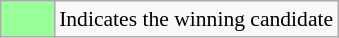<table class="wikitable" style="font-size:90%">
<tr>
<td bgcolor="#99FF99" style="width:2em;" align="center"></td>
<td>Indicates the winning candidate</td>
</tr>
</table>
